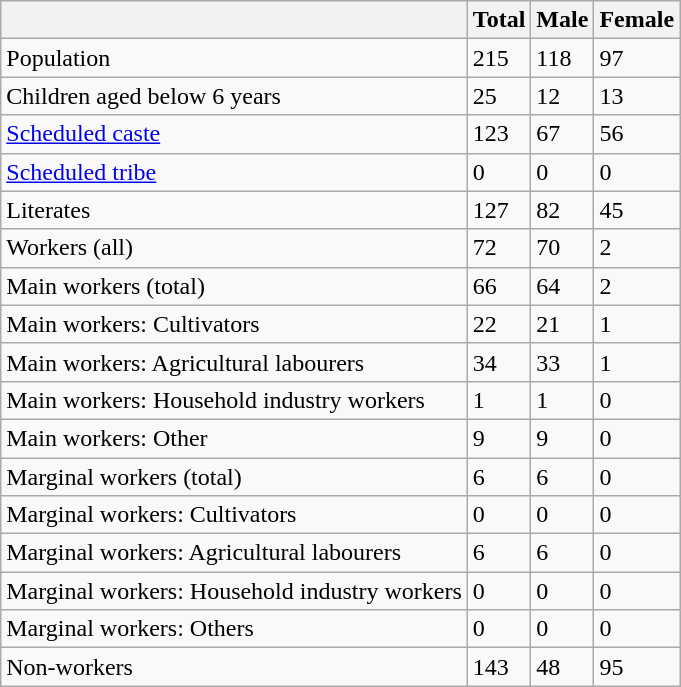<table class="wikitable sortable">
<tr>
<th></th>
<th>Total</th>
<th>Male</th>
<th>Female</th>
</tr>
<tr>
<td>Population</td>
<td>215</td>
<td>118</td>
<td>97</td>
</tr>
<tr>
<td>Children aged below 6 years</td>
<td>25</td>
<td>12</td>
<td>13</td>
</tr>
<tr>
<td><a href='#'>Scheduled caste</a></td>
<td>123</td>
<td>67</td>
<td>56</td>
</tr>
<tr>
<td><a href='#'>Scheduled tribe</a></td>
<td>0</td>
<td>0</td>
<td>0</td>
</tr>
<tr>
<td>Literates</td>
<td>127</td>
<td>82</td>
<td>45</td>
</tr>
<tr>
<td>Workers (all)</td>
<td>72</td>
<td>70</td>
<td>2</td>
</tr>
<tr>
<td>Main workers (total)</td>
<td>66</td>
<td>64</td>
<td>2</td>
</tr>
<tr>
<td>Main workers: Cultivators</td>
<td>22</td>
<td>21</td>
<td>1</td>
</tr>
<tr>
<td>Main workers: Agricultural labourers</td>
<td>34</td>
<td>33</td>
<td>1</td>
</tr>
<tr>
<td>Main workers: Household industry workers</td>
<td>1</td>
<td>1</td>
<td>0</td>
</tr>
<tr>
<td>Main workers: Other</td>
<td>9</td>
<td>9</td>
<td>0</td>
</tr>
<tr>
<td>Marginal workers (total)</td>
<td>6</td>
<td>6</td>
<td>0</td>
</tr>
<tr>
<td>Marginal workers: Cultivators</td>
<td>0</td>
<td>0</td>
<td>0</td>
</tr>
<tr>
<td>Marginal workers: Agricultural labourers</td>
<td>6</td>
<td>6</td>
<td>0</td>
</tr>
<tr>
<td>Marginal workers: Household industry workers</td>
<td>0</td>
<td>0</td>
<td>0</td>
</tr>
<tr>
<td>Marginal workers: Others</td>
<td>0</td>
<td>0</td>
<td>0</td>
</tr>
<tr>
<td>Non-workers</td>
<td>143</td>
<td>48</td>
<td>95</td>
</tr>
</table>
